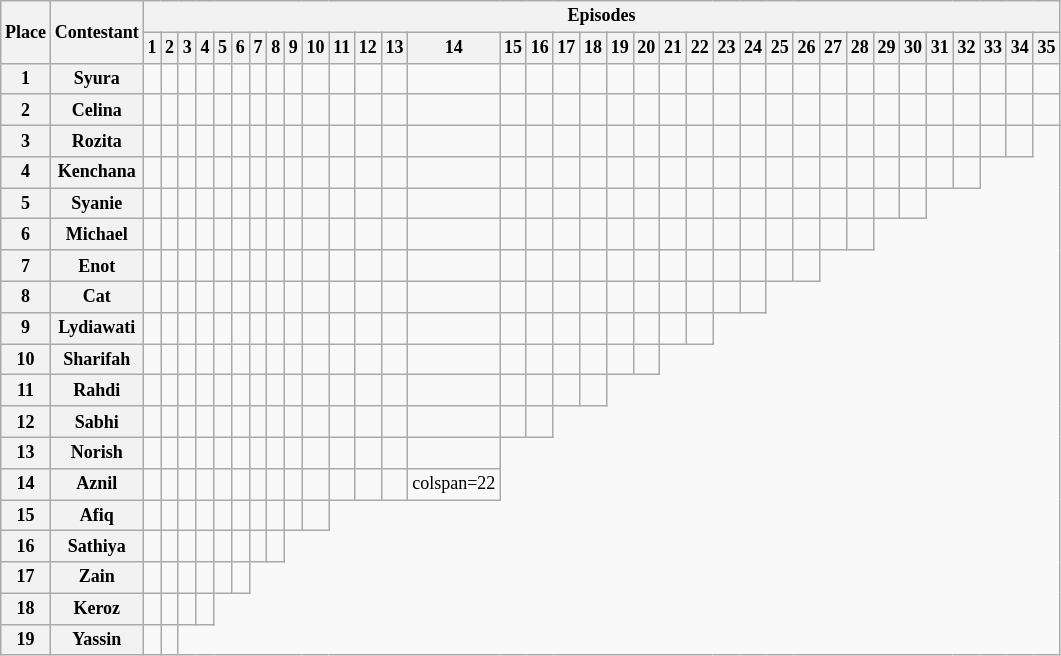<table class="wikitable" style="text-align:center; font-size:9.0pt">
<tr>
<th rowspan="2">Place</th>
<th rowspan="2">Contestant</th>
<th colspan="35">Episodes</th>
</tr>
<tr>
<th>1</th>
<th>2</th>
<th>3</th>
<th>4</th>
<th>5</th>
<th>6</th>
<th>7</th>
<th>8</th>
<th>9</th>
<th>10</th>
<th>11</th>
<th>12</th>
<th>13</th>
<th>14</th>
<th>15</th>
<th>16</th>
<th>17</th>
<th>18</th>
<th>19</th>
<th>20</th>
<th>21</th>
<th>22</th>
<th>23</th>
<th>24</th>
<th>25</th>
<th>26</th>
<th>27</th>
<th>28</th>
<th>29</th>
<th>30</th>
<th>31</th>
<th>32</th>
<th>33</th>
<th>34</th>
<th>35</th>
</tr>
<tr>
<th>1</th>
<th>Syura</th>
<td></td>
<td></td>
<td></td>
<td></td>
<td></td>
<td></td>
<td></td>
<td></td>
<td></td>
<td></td>
<td></td>
<td></td>
<td></td>
<td></td>
<td></td>
<td></td>
<td></td>
<td></td>
<td></td>
<td></td>
<td></td>
<td></td>
<td></td>
<td></td>
<td></td>
<td></td>
<td></td>
<td></td>
<td></td>
<td></td>
<td></td>
<td></td>
<td></td>
<td></td>
<td></td>
</tr>
<tr>
<th>2</th>
<th>Celina</th>
<td></td>
<td></td>
<td></td>
<td></td>
<td></td>
<td></td>
<td></td>
<td></td>
<td></td>
<td></td>
<td></td>
<td></td>
<td></td>
<td></td>
<td></td>
<td></td>
<td></td>
<td></td>
<td></td>
<td></td>
<td></td>
<td></td>
<td></td>
<td></td>
<td></td>
<td></td>
<td></td>
<td></td>
<td></td>
<td></td>
<td></td>
<td></td>
<td></td>
<td></td>
<td></td>
</tr>
<tr>
<th>3</th>
<th>Rozita</th>
<td></td>
<td></td>
<td></td>
<td></td>
<td></td>
<td></td>
<td></td>
<td></td>
<td></td>
<td></td>
<td></td>
<td></td>
<td></td>
<td></td>
<td></td>
<td></td>
<td></td>
<td></td>
<td></td>
<td></td>
<td></td>
<td></td>
<td></td>
<td></td>
<td></td>
<td></td>
<td></td>
<td></td>
<td></td>
<td></td>
<td></td>
<td></td>
<td></td>
<td></td>
</tr>
<tr>
<th>4</th>
<th>Kenchana</th>
<td></td>
<td></td>
<td></td>
<td></td>
<td></td>
<td></td>
<td></td>
<td></td>
<td></td>
<td></td>
<td></td>
<td></td>
<td></td>
<td></td>
<td></td>
<td></td>
<td></td>
<td></td>
<td></td>
<td></td>
<td></td>
<td></td>
<td></td>
<td></td>
<td></td>
<td></td>
<td></td>
<td></td>
<td></td>
<td></td>
<td></td>
<td></td>
</tr>
<tr>
<th>5</th>
<th>Syanie</th>
<td></td>
<td></td>
<td></td>
<td></td>
<td></td>
<td></td>
<td></td>
<td></td>
<td></td>
<td></td>
<td></td>
<td></td>
<td></td>
<td></td>
<td></td>
<td></td>
<td></td>
<td></td>
<td></td>
<td></td>
<td></td>
<td></td>
<td></td>
<td></td>
<td></td>
<td></td>
<td></td>
<td></td>
<td></td>
<td></td>
</tr>
<tr>
<th>6</th>
<th>Michael</th>
<td></td>
<td></td>
<td></td>
<td></td>
<td></td>
<td></td>
<td></td>
<td></td>
<td></td>
<td></td>
<td></td>
<td></td>
<td></td>
<td></td>
<td></td>
<td></td>
<td></td>
<td></td>
<td></td>
<td></td>
<td></td>
<td></td>
<td></td>
<td></td>
<td></td>
<td></td>
<td></td>
<td></td>
</tr>
<tr>
<th>7</th>
<th>Enot</th>
<td></td>
<td></td>
<td></td>
<td></td>
<td></td>
<td></td>
<td></td>
<td></td>
<td></td>
<td></td>
<td></td>
<td></td>
<td></td>
<td></td>
<td></td>
<td></td>
<td></td>
<td></td>
<td></td>
<td></td>
<td></td>
<td></td>
<td></td>
<td></td>
<td></td>
<td></td>
</tr>
<tr>
<th>8</th>
<th>Cat</th>
<td></td>
<td></td>
<td></td>
<td></td>
<td></td>
<td></td>
<td></td>
<td></td>
<td></td>
<td></td>
<td></td>
<td></td>
<td></td>
<td></td>
<td></td>
<td></td>
<td></td>
<td></td>
<td></td>
<td></td>
<td></td>
<td></td>
<td></td>
<td></td>
</tr>
<tr>
<th>9</th>
<th>Lydiawati</th>
<td></td>
<td></td>
<td></td>
<td></td>
<td></td>
<td></td>
<td></td>
<td></td>
<td></td>
<td></td>
<td></td>
<td></td>
<td></td>
<td></td>
<td></td>
<td></td>
<td></td>
<td></td>
<td></td>
<td></td>
<td></td>
<td></td>
</tr>
<tr>
<th>10</th>
<th>Sharifah</th>
<td></td>
<td></td>
<td></td>
<td></td>
<td></td>
<td></td>
<td></td>
<td></td>
<td></td>
<td></td>
<td></td>
<td></td>
<td></td>
<td></td>
<td></td>
<td></td>
<td></td>
<td></td>
<td></td>
<td></td>
</tr>
<tr>
<th>11</th>
<th>Rahdi</th>
<td></td>
<td></td>
<td></td>
<td></td>
<td></td>
<td></td>
<td></td>
<td></td>
<td></td>
<td></td>
<td></td>
<td></td>
<td></td>
<td></td>
<td></td>
<td></td>
<td></td>
<td></td>
</tr>
<tr>
<th>12</th>
<th>Sabhi</th>
<td></td>
<td></td>
<td></td>
<td></td>
<td></td>
<td></td>
<td></td>
<td></td>
<td></td>
<td></td>
<td></td>
<td></td>
<td></td>
<td></td>
<td></td>
<td></td>
</tr>
<tr>
<th>13</th>
<th>Norish</th>
<td></td>
<td></td>
<td></td>
<td></td>
<td></td>
<td></td>
<td></td>
<td></td>
<td></td>
<td></td>
<td></td>
<td></td>
<td></td>
<td></td>
</tr>
<tr>
<th>14</th>
<th>Aznil</th>
<td></td>
<td></td>
<td></td>
<td></td>
<td></td>
<td></td>
<td></td>
<td></td>
<td></td>
<td></td>
<td></td>
<td></td>
<td></td>
<td>colspan=22 </td>
</tr>
<tr>
<th>15</th>
<th>Afiq</th>
<td></td>
<td></td>
<td></td>
<td></td>
<td></td>
<td></td>
<td></td>
<td></td>
<td></td>
<td></td>
</tr>
<tr>
<th>16</th>
<th>Sathiya</th>
<td></td>
<td></td>
<td></td>
<td></td>
<td></td>
<td></td>
<td></td>
<td></td>
</tr>
<tr>
<th>17</th>
<th>Zain</th>
<td></td>
<td></td>
<td></td>
<td></td>
<td></td>
<td></td>
</tr>
<tr>
<th>18</th>
<th>Keroz</th>
<td></td>
<td></td>
<td></td>
<td></td>
</tr>
<tr>
<th>19</th>
<th>Yassin</th>
<td></td>
<td></td>
</tr>
</table>
